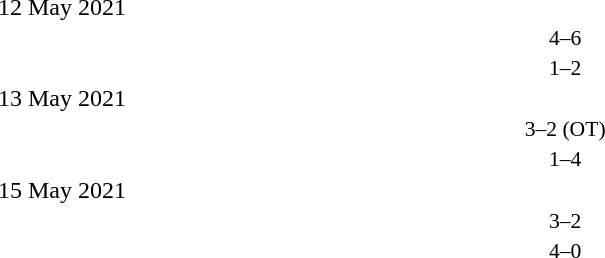<table style="width:100%;" cellspacing="1">
<tr>
<th width=25%></th>
<th width=2%></th>
<th width=6%></th>
<th width=2%></th>
<th width=25%></th>
</tr>
<tr>
<td>12 May 2021</td>
</tr>
<tr style=font-size:90%>
<td align=right></td>
<td></td>
<td align=center>4–6</td>
<td></td>
<td></td>
<td></td>
</tr>
<tr style=font-size:90%>
<td align=right></td>
<td></td>
<td align=center>1–2</td>
<td></td>
<td></td>
<td></td>
</tr>
<tr>
<td>13 May 2021</td>
</tr>
<tr style=font-size:90%>
<td align=right></td>
<td></td>
<td align=center>3–2 (OT)</td>
<td></td>
<td></td>
<td></td>
</tr>
<tr style=font-size:90%>
<td align=right></td>
<td></td>
<td align=center>1–4</td>
<td></td>
<td></td>
<td></td>
</tr>
<tr>
<td>15 May 2021</td>
</tr>
<tr style=font-size:90%>
<td align=right></td>
<td></td>
<td align=center>3–2</td>
<td></td>
<td></td>
<td></td>
</tr>
<tr style=font-size:90%>
<td align=right></td>
<td></td>
<td align=center>4–0</td>
<td></td>
<td></td>
<td></td>
</tr>
</table>
